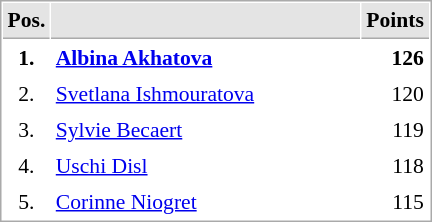<table cellspacing="1" cellpadding="3" style="border:1px solid #AAAAAA;font-size:90%">
<tr bgcolor="#E4E4E4">
<th style="border-bottom:1px solid #AAAAAA" width=10>Pos.</th>
<th style="border-bottom:1px solid #AAAAAA" width=200></th>
<th style="border-bottom:1px solid #AAAAAA" width=20>Points</th>
</tr>
<tr>
<td align="center"><strong>1.</strong></td>
<td> <strong><a href='#'>Albina Akhatova</a></strong></td>
<td align="right"><strong>126</strong></td>
</tr>
<tr>
<td align="center">2.</td>
<td> <a href='#'>Svetlana Ishmouratova</a></td>
<td align="right">120</td>
</tr>
<tr>
<td align="center">3.</td>
<td> <a href='#'>Sylvie Becaert</a></td>
<td align="right">119</td>
</tr>
<tr>
<td align="center">4.</td>
<td> <a href='#'>Uschi Disl</a></td>
<td align="right">118</td>
</tr>
<tr>
<td align="center">5.</td>
<td> <a href='#'>Corinne Niogret</a></td>
<td align="right">115</td>
</tr>
</table>
